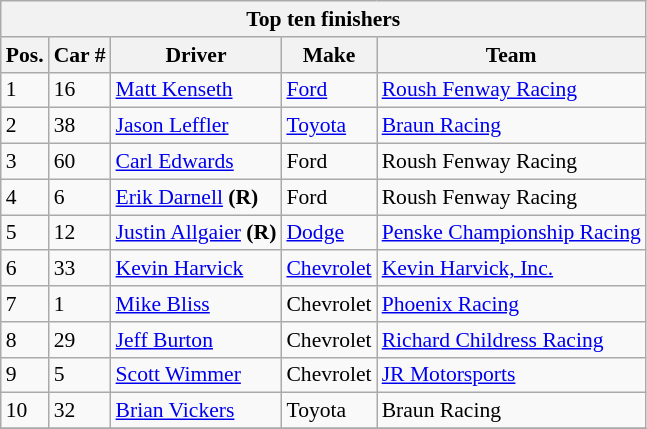<table class="wikitable" style="font-size: 90%;">
<tr>
<th colspan=9>Top ten finishers</th>
</tr>
<tr>
<th>Pos.</th>
<th>Car #</th>
<th>Driver</th>
<th>Make</th>
<th>Team</th>
</tr>
<tr>
<td>1</td>
<td>16</td>
<td><a href='#'>Matt Kenseth</a></td>
<td><a href='#'>Ford</a></td>
<td><a href='#'>Roush Fenway Racing</a></td>
</tr>
<tr>
<td>2</td>
<td>38</td>
<td><a href='#'>Jason Leffler</a></td>
<td><a href='#'>Toyota</a></td>
<td><a href='#'>Braun Racing</a></td>
</tr>
<tr>
<td>3</td>
<td>60</td>
<td><a href='#'>Carl Edwards</a></td>
<td>Ford</td>
<td>Roush Fenway Racing</td>
</tr>
<tr>
<td>4</td>
<td>6</td>
<td><a href='#'>Erik Darnell</a> <strong>(R)</strong></td>
<td>Ford</td>
<td>Roush Fenway Racing</td>
</tr>
<tr>
<td>5</td>
<td>12</td>
<td><a href='#'>Justin Allgaier</a> <strong>(R)</strong></td>
<td><a href='#'>Dodge</a></td>
<td><a href='#'>Penske Championship Racing</a></td>
</tr>
<tr>
<td>6</td>
<td>33</td>
<td><a href='#'>Kevin Harvick</a></td>
<td><a href='#'>Chevrolet</a></td>
<td><a href='#'>Kevin Harvick, Inc.</a></td>
</tr>
<tr>
<td>7</td>
<td>1</td>
<td><a href='#'>Mike Bliss</a></td>
<td>Chevrolet</td>
<td><a href='#'>Phoenix Racing</a></td>
</tr>
<tr>
<td>8</td>
<td>29</td>
<td><a href='#'>Jeff Burton</a></td>
<td>Chevrolet</td>
<td><a href='#'>Richard Childress Racing</a></td>
</tr>
<tr>
<td>9</td>
<td>5</td>
<td><a href='#'>Scott Wimmer</a></td>
<td>Chevrolet</td>
<td><a href='#'>JR Motorsports</a></td>
</tr>
<tr>
<td>10</td>
<td>32</td>
<td><a href='#'>Brian Vickers</a></td>
<td>Toyota</td>
<td>Braun Racing</td>
</tr>
<tr>
</tr>
</table>
